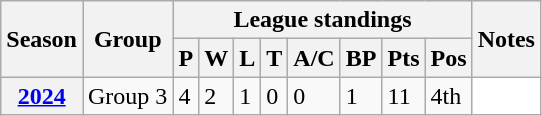<table class="wikitable sortable">
<tr>
<th scope="col" rowspan="2">Season</th>
<th scope="col" rowspan="2">Group</th>
<th scope="col" colspan="8">League standings</th>
<th scope="col" rowspan="2">Notes</th>
</tr>
<tr>
<th scope="col">P</th>
<th scope="col">W</th>
<th scope="col">L</th>
<th scope="col">T</th>
<th scope="col">A/C</th>
<th scope="col">BP</th>
<th scope="col">Pts</th>
<th scope="col">Pos</th>
</tr>
<tr>
<th scope="row"><a href='#'>2024</a></th>
<td>Group 3</td>
<td>4</td>
<td>2</td>
<td>1</td>
<td>0</td>
<td>0</td>
<td>1</td>
<td>11</td>
<td>4th</td>
<td style="background: white;"></td>
</tr>
</table>
